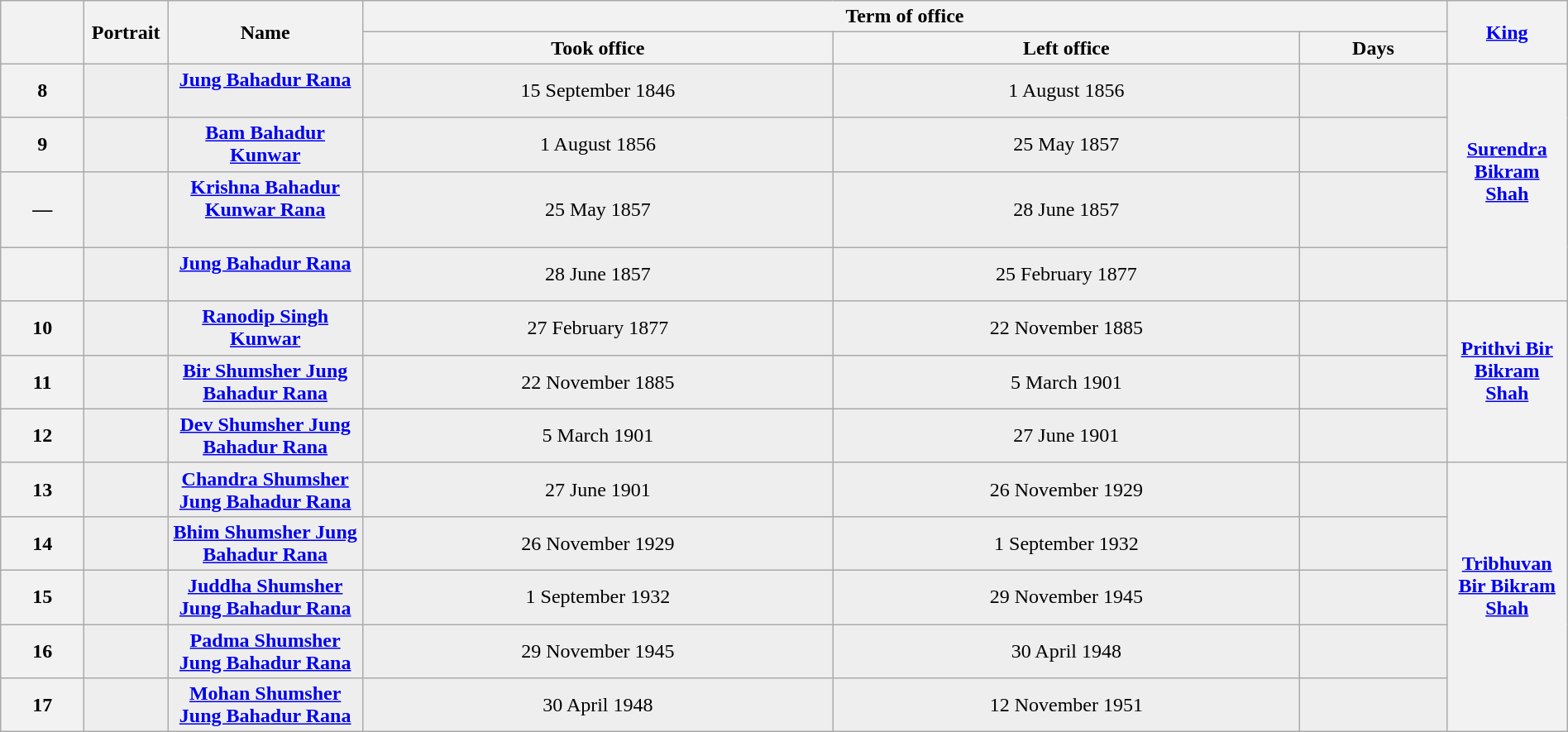<table class="wikitable" style="text-align:center; border:1px #aaf solid; width:100%;">
<tr>
<th rowspan="2"></th>
<th rowspan="2" style="width:60px;">Portrait</th>
<th rowspan="2" style="width:150px;">Name<br></th>
<th colspan="3">Term of office</th>
<th rowspan="2" style="width:90px;"><a href='#'>King</a><br></th>
</tr>
<tr>
<th>Took office</th>
<th>Left office</th>
<th>Days</th>
</tr>
<tr style="background:#EEEEEE">
<th>8</th>
<td></td>
<td><strong><a href='#'>Jung Bahadur Rana</a></strong><br><br></td>
<td>15 September 1846</td>
<td>1 August 1856</td>
<td></td>
<th rowspan="5" style="font-weight:normal"><strong><a href='#'>Surendra Bikram Shah</a></strong><br><br></th>
</tr>
<tr style="background:#EEEEEE">
<th>9</th>
<td></td>
<td><strong><a href='#'>Bam Bahadur Kunwar</a></strong><br></td>
<td>1 August 1856</td>
<td>25 May 1857</td>
<td></td>
</tr>
<tr style="background:#EEEEEE">
<th>—</th>
<td></td>
<td><strong><a href='#'>Krishna Bahadur Kunwar Rana</a></strong><br><br></td>
<td>25 May 1857</td>
<td>28 June 1857</td>
<td></td>
</tr>
<tr style="background:#EEEEEE">
<th></th>
<td></td>
<td><strong><a href='#'>Jung Bahadur Rana</a></strong><br><br></td>
<td>28 June 1857</td>
<td>25 February 1877</td>
<td></td>
</tr>
<tr style="background:#EEEEEE">
<th rowspan="2">10</th>
<td rowspan="2"></td>
<td rowspan="2"><strong><a href='#'>Ranodip Singh Kunwar</a></strong><br></td>
<td rowspan="2">27 February 1877</td>
<td rowspan="2">22 November 1885<br></td>
<td rowspan="2"></td>
</tr>
<tr>
<th rowspan="4" style="font-weight:normal"><strong><a href='#'>Prithvi Bir Bikram Shah</a></strong><br><br></th>
</tr>
<tr style="background:#EEEEEE">
<th>11</th>
<td></td>
<td><strong><a href='#'>Bir Shumsher Jung Bahadur Rana</a></strong><br></td>
<td>22 November 1885</td>
<td>5 March 1901</td>
<td></td>
</tr>
<tr style="background:#EEEEEE">
<th>12</th>
<td></td>
<td><strong><a href='#'>Dev Shumsher Jung Bahadur Rana</a></strong><br></td>
<td>5 March 1901</td>
<td>27 June 1901</td>
<td></td>
</tr>
<tr style="background:#EEEEEE">
<th rowspan="2">13</th>
<td rowspan="2"></td>
<td rowspan="2"><strong><a href='#'>Chandra Shumsher Jung Bahadur Rana</a></strong><br></td>
<td rowspan="2">27 June 1901</td>
<td rowspan="2">26 November 1929</td>
<td rowspan="2"></td>
</tr>
<tr>
<th rowspan="5" style="font-weight:normal"><strong><a href='#'>Tribhuvan Bir Bikram Shah</a></strong><br><br></th>
</tr>
<tr style="background:#EEEEEE">
<th>14</th>
<td></td>
<td><strong><a href='#'>Bhim Shumsher Jung Bahadur Rana</a></strong><br></td>
<td>26 November 1929</td>
<td>1 September 1932</td>
<td></td>
</tr>
<tr style="background:#EEEEEE">
<th>15</th>
<td></td>
<td><strong><a href='#'>Juddha Shumsher Jung Bahadur Rana</a></strong><br></td>
<td>1 September 1932</td>
<td>29 November 1945</td>
<td></td>
</tr>
<tr style="background:#EEEEEE">
<th>16</th>
<td></td>
<td><strong><a href='#'>Padma Shumsher Jung Bahadur Rana</a></strong><br></td>
<td>29 November 1945</td>
<td>30 April 1948</td>
<td></td>
</tr>
<tr style="background:#EEEEEE">
<th>17</th>
<td></td>
<td><strong><a href='#'>Mohan Shumsher Jung Bahadur Rana</a></strong><br></td>
<td>30 April 1948</td>
<td>12 November 1951</td>
<td></td>
</tr>
</table>
